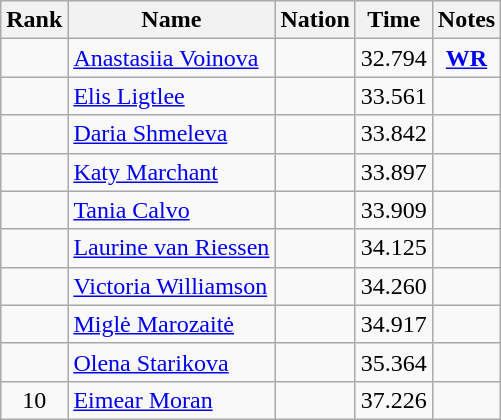<table class="wikitable sortable" style="text-align:center">
<tr>
<th>Rank</th>
<th>Name</th>
<th>Nation</th>
<th>Time</th>
<th>Notes</th>
</tr>
<tr>
<td></td>
<td align=left><a href='#'>Anastasiia Voinova</a></td>
<td align=left></td>
<td>32.794</td>
<td><strong><a href='#'>WR</a></strong></td>
</tr>
<tr>
<td></td>
<td align=left><a href='#'>Elis Ligtlee</a></td>
<td align=left></td>
<td>33.561</td>
<td></td>
</tr>
<tr>
<td></td>
<td align=left><a href='#'>Daria Shmeleva</a></td>
<td align=left></td>
<td>33.842</td>
<td></td>
</tr>
<tr>
<td></td>
<td align=left><a href='#'>Katy Marchant</a></td>
<td align=left></td>
<td>33.897</td>
<td></td>
</tr>
<tr>
<td></td>
<td align=left><a href='#'>Tania Calvo</a></td>
<td align=left></td>
<td>33.909</td>
<td></td>
</tr>
<tr>
<td></td>
<td align=left><a href='#'>Laurine van Riessen</a></td>
<td align=left></td>
<td>34.125</td>
<td></td>
</tr>
<tr>
<td></td>
<td align=left><a href='#'>Victoria Williamson</a></td>
<td align=left></td>
<td>34.260</td>
<td></td>
</tr>
<tr>
<td></td>
<td align=left><a href='#'>Miglė Marozaitė</a></td>
<td align=left></td>
<td>34.917</td>
<td></td>
</tr>
<tr>
<td></td>
<td align=left><a href='#'>Olena Starikova</a></td>
<td align=left></td>
<td>35.364</td>
<td></td>
</tr>
<tr>
<td>10</td>
<td align=left><a href='#'>Eimear Moran</a></td>
<td align=left></td>
<td>37.226</td>
<td></td>
</tr>
</table>
